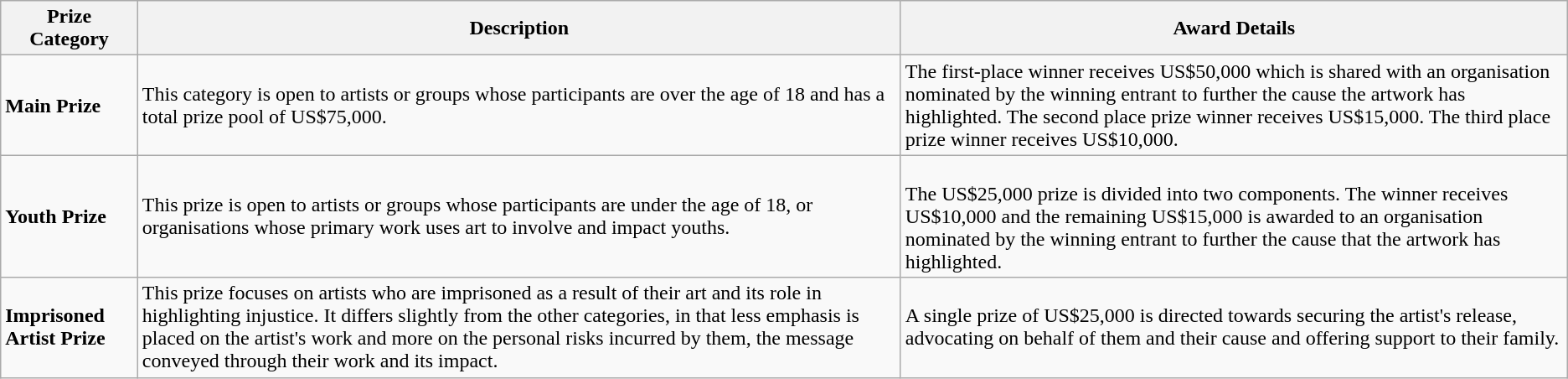<table class="wikitable">
<tr>
<th>Prize Category</th>
<th>Description</th>
<th>Award Details</th>
</tr>
<tr>
<td><strong>Main Prize</strong></td>
<td>This category is open to artists or groups whose participants are over the age of 18 and has a total prize pool of US$75,000.</td>
<td>The first-place winner receives US$50,000 which is shared with an organisation nominated by the winning entrant to further the cause the artwork has highlighted. The second place prize winner receives US$15,000. The third place prize winner receives US$10,000.</td>
</tr>
<tr>
<td><strong>Youth Prize</strong></td>
<td>This prize is open to artists or groups whose participants are under the age of 18, or organisations whose primary work uses art to involve and impact youths.</td>
<td><br>The US$25,000 prize is divided into two components. The winner receives US$10,000 and the remaining US$15,000 is awarded to an organisation nominated by the winning entrant to further the cause that the artwork has highlighted.</td>
</tr>
<tr>
<td><strong>Imprisoned Artist Prize</strong></td>
<td>This prize focuses on artists who are imprisoned as a result of their art and its role in highlighting injustice. It differs slightly from the other categories, in that less emphasis is placed on the artist's work and more on the personal risks incurred by them, the message conveyed through their work and its impact.</td>
<td>A single prize of US$25,000 is directed towards securing the artist's release, advocating on behalf of them and their cause and offering support to their family.</td>
</tr>
</table>
